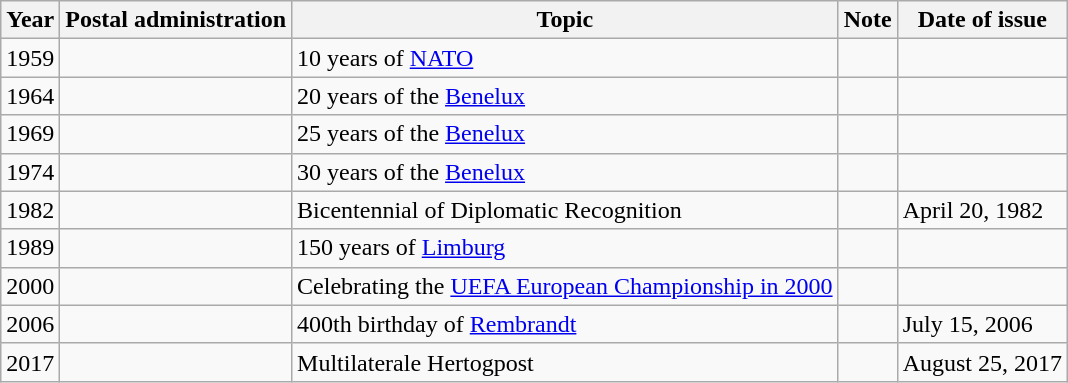<table class="wikitable">
<tr>
<th>Year</th>
<th>Postal administration</th>
<th>Topic</th>
<th>Note</th>
<th>Date of issue</th>
</tr>
<tr>
<td>1959</td>
<td><br></td>
<td>10 years of <a href='#'>NATO</a></td>
<td></td>
<td></td>
</tr>
<tr>
<td>1964</td>
<td><br></td>
<td>20 years of the <a href='#'>Benelux</a></td>
<td></td>
<td></td>
</tr>
<tr>
<td>1969</td>
<td><br></td>
<td>25 years of the <a href='#'>Benelux</a></td>
<td></td>
<td></td>
</tr>
<tr>
<td>1974</td>
<td><br></td>
<td>30 years of the <a href='#'>Benelux</a></td>
<td></td>
<td></td>
</tr>
<tr>
<td>1982</td>
<td></td>
<td>Bicentennial of Diplomatic Recognition</td>
<td></td>
<td>April 20, 1982</td>
</tr>
<tr>
<td>1989</td>
<td></td>
<td>150 years of <a href='#'>Limburg</a></td>
<td></td>
<td></td>
</tr>
<tr>
<td>2000</td>
<td></td>
<td>Celebrating the <a href='#'>UEFA European Championship in 2000</a></td>
<td></td>
<td></td>
</tr>
<tr>
<td>2006</td>
<td></td>
<td>400th birthday of <a href='#'>Rembrandt</a></td>
<td></td>
<td>July 15, 2006</td>
</tr>
<tr>
<td>2017</td>
<td></td>
<td>Multilaterale Hertogpost</td>
<td></td>
<td>August 25, 2017</td>
</tr>
</table>
